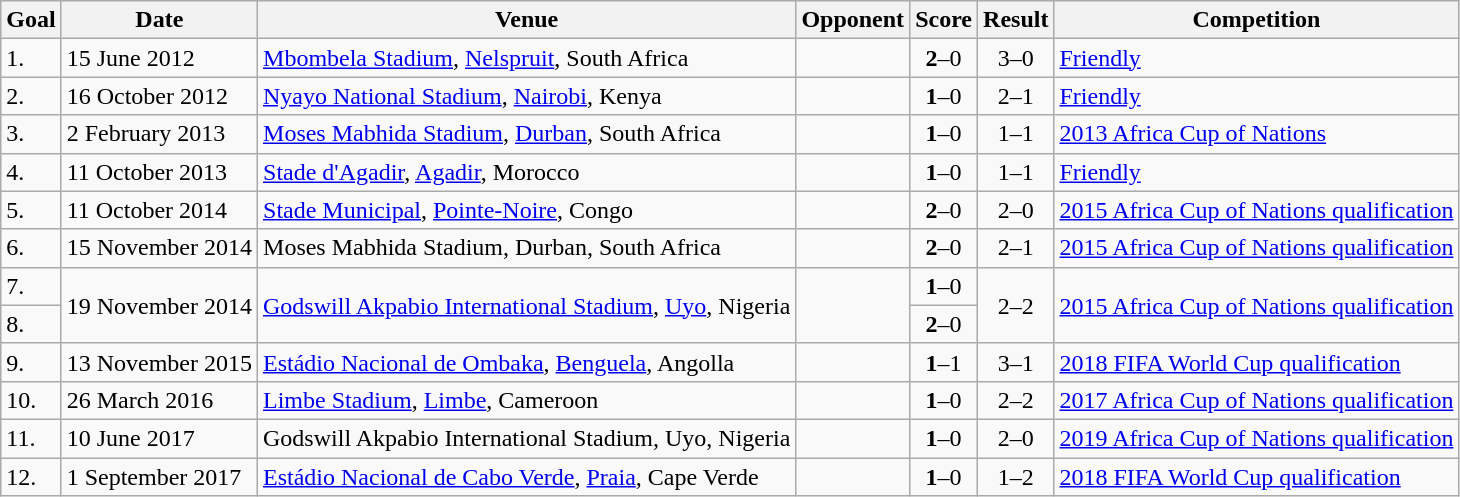<table class="wikitable plainrowheaders sortable">
<tr>
<th>Goal</th>
<th>Date</th>
<th>Venue</th>
<th>Opponent</th>
<th>Score</th>
<th>Result</th>
<th>Competition</th>
</tr>
<tr>
<td>1.</td>
<td>15 June 2012</td>
<td><a href='#'>Mbombela Stadium</a>, <a href='#'>Nelspruit</a>, South Africa</td>
<td></td>
<td align=center><strong>2</strong>–0</td>
<td align=center>3–0</td>
<td><a href='#'>Friendly</a></td>
</tr>
<tr>
<td>2.</td>
<td>16 October 2012</td>
<td><a href='#'>Nyayo National Stadium</a>, <a href='#'>Nairobi</a>, Kenya</td>
<td></td>
<td align=center><strong>1</strong>–0</td>
<td align=center>2–1</td>
<td><a href='#'>Friendly</a></td>
</tr>
<tr>
<td>3.</td>
<td>2 February 2013</td>
<td><a href='#'>Moses Mabhida Stadium</a>, <a href='#'>Durban</a>, South Africa</td>
<td></td>
<td align=center><strong>1</strong>–0</td>
<td align=center>1–1</td>
<td><a href='#'>2013 Africa Cup of Nations</a></td>
</tr>
<tr>
<td>4.</td>
<td>11 October 2013</td>
<td><a href='#'>Stade d'Agadir</a>, <a href='#'>Agadir</a>, Morocco</td>
<td></td>
<td align=center><strong>1</strong>–0</td>
<td align=center>1–1</td>
<td><a href='#'>Friendly</a></td>
</tr>
<tr>
<td>5.</td>
<td>11 October 2014</td>
<td><a href='#'>Stade Municipal</a>, <a href='#'>Pointe-Noire</a>, Congo</td>
<td></td>
<td align=center><strong>2</strong>–0</td>
<td align=center>2–0</td>
<td><a href='#'>2015 Africa Cup of Nations qualification</a></td>
</tr>
<tr>
<td>6.</td>
<td>15 November 2014</td>
<td>Moses Mabhida Stadium, Durban, South Africa</td>
<td></td>
<td align=center><strong>2</strong>–0</td>
<td align=center>2–1</td>
<td><a href='#'>2015 Africa Cup of Nations qualification</a></td>
</tr>
<tr>
<td>7.</td>
<td rowspan="2">19 November 2014</td>
<td rowspan="2"><a href='#'>Godswill Akpabio International Stadium</a>, <a href='#'>Uyo</a>, Nigeria</td>
<td rowspan="2"></td>
<td align=center><strong>1</strong>–0</td>
<td rowspan="2" style="text-align:center">2–2</td>
<td rowspan="2"><a href='#'>2015 Africa Cup of Nations qualification</a></td>
</tr>
<tr>
<td>8.</td>
<td align=center><strong>2</strong>–0</td>
</tr>
<tr>
<td>9.</td>
<td>13 November 2015</td>
<td><a href='#'>Estádio Nacional de Ombaka</a>, <a href='#'>Benguela</a>, Angolla</td>
<td></td>
<td align=center><strong>1</strong>–1</td>
<td align=center>3–1</td>
<td><a href='#'>2018 FIFA World Cup qualification</a></td>
</tr>
<tr>
<td>10.</td>
<td>26 March 2016</td>
<td><a href='#'>Limbe Stadium</a>, <a href='#'>Limbe</a>, Cameroon</td>
<td></td>
<td align=center><strong>1</strong>–0</td>
<td align=center>2–2</td>
<td><a href='#'>2017 Africa Cup of Nations qualification</a></td>
</tr>
<tr>
<td>11.</td>
<td>10 June 2017</td>
<td>Godswill Akpabio International Stadium, Uyo, Nigeria</td>
<td></td>
<td align=center><strong>1</strong>–0</td>
<td align=center>2–0</td>
<td><a href='#'>2019 Africa Cup of Nations qualification</a></td>
</tr>
<tr>
<td>12.</td>
<td>1 September 2017</td>
<td><a href='#'>Estádio Nacional de Cabo Verde</a>, <a href='#'>Praia</a>, Cape Verde</td>
<td></td>
<td align=center><strong>1</strong>–0</td>
<td align=center>1–2</td>
<td><a href='#'>2018 FIFA World Cup qualification</a></td>
</tr>
</table>
